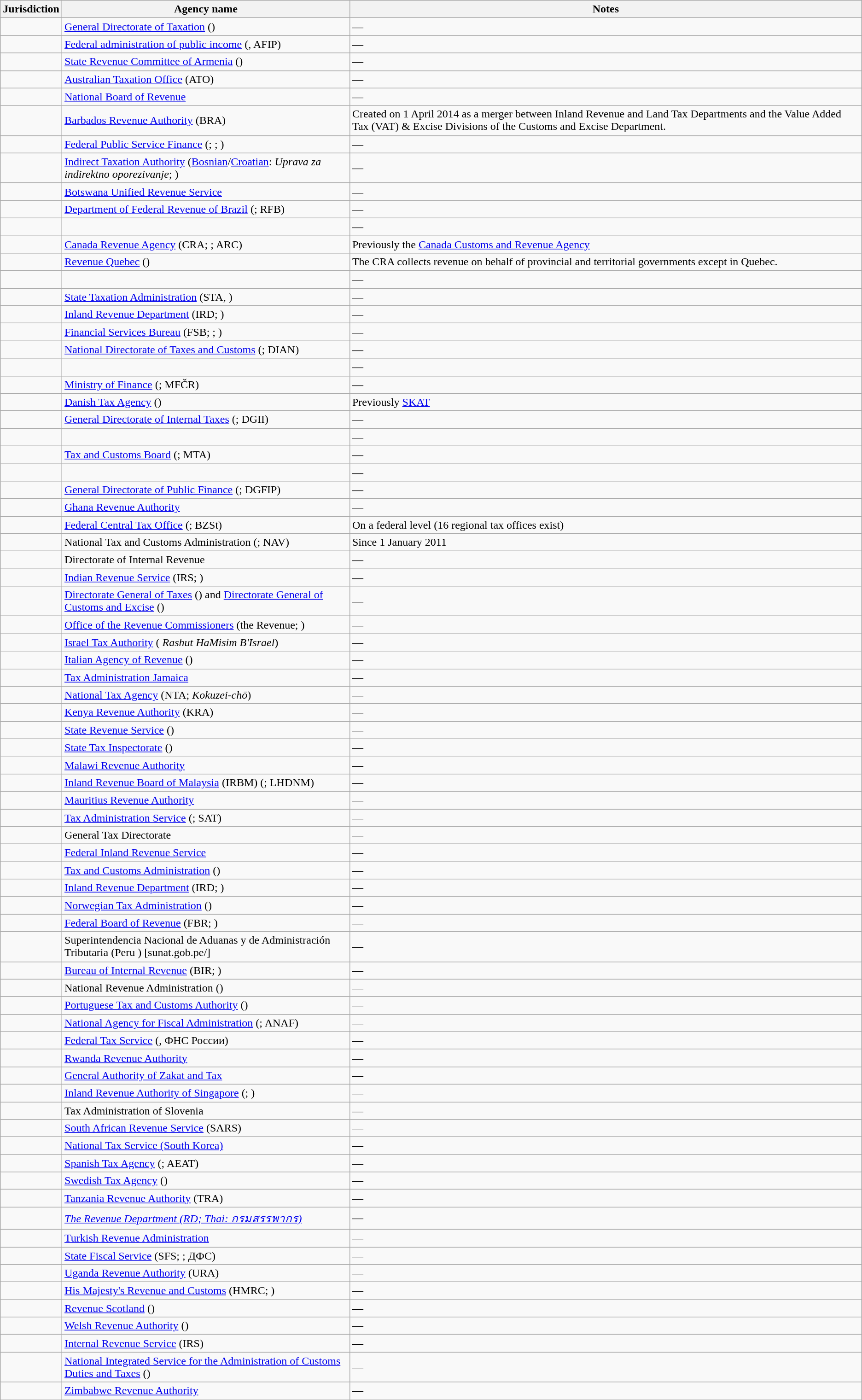<table class="wikitable">
<tr>
<th>Jurisdiction</th>
<th>Agency name</th>
<th>Notes</th>
</tr>
<tr>
<td></td>
<td><a href='#'>General Directorate of Taxation</a> ()</td>
<td>—</td>
</tr>
<tr>
<td></td>
<td><a href='#'>Federal administration of public income</a> (, AFIP)</td>
<td>—</td>
</tr>
<tr>
<td></td>
<td><a href='#'>State Revenue Committee of Armenia</a> ()</td>
<td>—</td>
</tr>
<tr>
<td></td>
<td><a href='#'>Australian Taxation Office</a> (ATO)</td>
<td>—</td>
</tr>
<tr>
<td></td>
<td><a href='#'>National Board of Revenue</a></td>
<td>—</td>
</tr>
<tr>
<td></td>
<td><a href='#'>Barbados Revenue Authority</a> (BRA) </td>
<td>Created on 1 April 2014 as a merger between Inland Revenue and Land Tax Departments and the Value Added Tax (VAT) & Excise Divisions of the Customs and Excise Department.</td>
</tr>
<tr>
<td></td>
<td><a href='#'>Federal Public Service Finance</a> (; ; )</td>
<td>—</td>
</tr>
<tr>
<td></td>
<td><a href='#'>Indirect Taxation Authority</a> (<a href='#'>Bosnian</a>/<a href='#'>Croatian</a>: <em>Uprava za indirektno oporezivanje</em>; )</td>
<td>—</td>
</tr>
<tr>
<td></td>
<td><a href='#'>Botswana Unified Revenue Service</a></td>
<td>—</td>
</tr>
<tr>
<td></td>
<td><a href='#'>Department of Federal Revenue of Brazil</a>  (; RFB)</td>
<td>—</td>
</tr>
<tr>
<td></td>
<td> </td>
<td>—</td>
</tr>
<tr>
<td></td>
<td><a href='#'>Canada Revenue Agency</a> (CRA; ; ARC)</td>
<td>Previously the <a href='#'>Canada Customs and Revenue Agency</a></td>
</tr>
<tr>
<td><span><em></em></span></td>
<td><a href='#'>Revenue Quebec</a> ()</td>
<td>The CRA collects revenue on behalf of provincial and territorial governments except in Quebec.</td>
</tr>
<tr>
<td></td>
<td> </td>
<td>—</td>
</tr>
<tr>
<td></td>
<td><a href='#'>State Taxation Administration</a> (STA, )</td>
<td>—</td>
</tr>
<tr>
<td><span><em></em></span></td>
<td><a href='#'>Inland Revenue Department</a> (IRD; )</td>
<td>—</td>
</tr>
<tr>
<td><span><em></em></span></td>
<td><a href='#'>Financial Services Bureau</a> (FSB; ; )</td>
<td>—</td>
</tr>
<tr>
<td></td>
<td><a href='#'>National Directorate of Taxes and Customs</a> (; DIAN)</td>
<td>—</td>
</tr>
<tr>
<td></td>
<td></td>
<td>—</td>
</tr>
<tr>
<td></td>
<td><a href='#'>Ministry of Finance</a> (; MFČR)</td>
<td>—</td>
</tr>
<tr>
<td></td>
<td><a href='#'>Danish Tax Agency</a> ()</td>
<td>Previously <a href='#'>SKAT</a></td>
</tr>
<tr>
<td></td>
<td><a href='#'>General Directorate of Internal Taxes</a> (; DGII)</td>
<td>—</td>
</tr>
<tr>
<td></td>
<td> </td>
<td>—</td>
</tr>
<tr>
<td></td>
<td><a href='#'>Tax and Customs Board</a> (; MTA)</td>
<td>—</td>
</tr>
<tr>
<td></td>
<td> </td>
<td>—</td>
</tr>
<tr>
<td></td>
<td><a href='#'>General Directorate of Public Finance</a> (; DGFIP) </td>
<td>—</td>
</tr>
<tr>
<td></td>
<td><a href='#'>Ghana Revenue Authority</a></td>
<td>—</td>
</tr>
<tr>
<td></td>
<td><a href='#'>Federal Central Tax Office</a> (; BZSt)</td>
<td>On a federal level (16 regional tax offices exist)</td>
</tr>
<tr>
<td></td>
<td>National Tax and Customs Administration (; NAV) </td>
<td>Since 1 January 2011</td>
</tr>
<tr>
<td></td>
<td>Directorate of Internal Revenue </td>
<td>—</td>
</tr>
<tr>
<td></td>
<td><a href='#'>Indian Revenue Service</a> (IRS; )</td>
<td>—</td>
</tr>
<tr>
<td></td>
<td><a href='#'>Directorate General of Taxes</a> ()  and <a href='#'>Directorate General of Customs and Excise</a> () </td>
<td>—</td>
</tr>
<tr>
<td></td>
<td><a href='#'>Office of the Revenue Commissioners</a> (the Revenue; )</td>
<td>—</td>
</tr>
<tr>
<td></td>
<td><a href='#'>Israel Tax Authority</a> ( <em>Rashut HaMisim B'Israel</em>)</td>
<td>—</td>
</tr>
<tr>
<td></td>
<td><a href='#'>Italian Agency of Revenue</a> ()</td>
<td>—</td>
</tr>
<tr>
<td></td>
<td><a href='#'>Tax Administration Jamaica</a></td>
<td>—</td>
</tr>
<tr>
<td></td>
<td><a href='#'>National Tax Agency</a> (NTA;  <em>Kokuzei-chō</em>)</td>
<td>—</td>
</tr>
<tr>
<td></td>
<td><a href='#'>Kenya Revenue Authority</a> (KRA)</td>
<td>—</td>
</tr>
<tr>
<td></td>
<td><a href='#'>State Revenue Service</a> () </td>
<td>—</td>
</tr>
<tr>
<td></td>
<td><a href='#'>State Tax Inspectorate</a> () </td>
<td>—</td>
</tr>
<tr>
<td></td>
<td><a href='#'>Malawi Revenue Authority</a></td>
<td>—</td>
</tr>
<tr>
<td></td>
<td><a href='#'>Inland Revenue Board of Malaysia</a> (IRBM) (; LHDNM) </td>
<td>—</td>
</tr>
<tr>
<td></td>
<td><a href='#'>Mauritius Revenue Authority</a> </td>
<td>—</td>
</tr>
<tr>
<td></td>
<td><a href='#'>Tax Administration Service</a> (; SAT) </td>
<td>—</td>
</tr>
<tr>
<td></td>
<td>General Tax Directorate </td>
<td>—</td>
</tr>
<tr>
<td></td>
<td><a href='#'>Federal Inland Revenue Service</a></td>
<td>—</td>
</tr>
<tr>
<td></td>
<td><a href='#'>Tax and Customs Administration</a> ()</td>
<td>—</td>
</tr>
<tr>
<td></td>
<td><a href='#'>Inland Revenue Department</a> (IRD; )</td>
<td>—</td>
</tr>
<tr>
<td></td>
<td><a href='#'>Norwegian Tax Administration</a> ()</td>
<td>—</td>
</tr>
<tr>
<td></td>
<td><a href='#'>Federal Board of Revenue</a> (FBR; )</td>
<td>—</td>
</tr>
<tr>
<td></td>
<td>Superintendencia Nacional de Aduanas y de Administración Tributaria (Peru ) [sunat.gob.pe/]</td>
<td>—</td>
</tr>
<tr>
<td></td>
<td><a href='#'>Bureau of Internal Revenue</a> (BIR; )</td>
<td>—</td>
</tr>
<tr>
<td></td>
<td>National Revenue Administration ()</td>
<td>—</td>
</tr>
<tr>
<td></td>
<td><a href='#'>Portuguese Tax and Customs Authority</a> () </td>
<td>—</td>
</tr>
<tr>
<td></td>
<td><a href='#'>National Agency for Fiscal Administration</a> (; ANAF)</td>
<td>—</td>
</tr>
<tr>
<td></td>
<td><a href='#'>Federal Tax Service</a> (, ФНС России)</td>
<td>—</td>
</tr>
<tr>
<td></td>
<td><a href='#'>Rwanda Revenue Authority</a></td>
<td>—</td>
</tr>
<tr>
<td></td>
<td><a href='#'>General Authority of Zakat and Tax</a></td>
<td>—</td>
</tr>
<tr>
<td></td>
<td><a href='#'>Inland Revenue Authority of Singapore</a> (; )</td>
<td>—</td>
</tr>
<tr>
<td></td>
<td>Tax Administration of Slovenia </td>
<td>—</td>
</tr>
<tr>
<td></td>
<td><a href='#'>South African Revenue Service</a> (SARS)</td>
<td>—</td>
</tr>
<tr>
<td></td>
<td><a href='#'>National Tax Service (South Korea)</a></td>
<td>—</td>
</tr>
<tr>
<td></td>
<td><a href='#'>Spanish Tax Agency</a> (; AEAT)</td>
<td>—</td>
</tr>
<tr>
<td></td>
<td><a href='#'>Swedish Tax Agency</a> ()</td>
<td>—</td>
</tr>
<tr>
<td></td>
<td><a href='#'>Tanzania Revenue Authority</a> (TRA)</td>
<td>—</td>
</tr>
<tr>
<td></td>
<td><em><a href='#'>The Revenue Department (RD; Thai: กรมสรรพากร)</a></em></td>
<td>—</td>
</tr>
<tr>
<td></td>
<td><a href='#'>Turkish Revenue Administration</a></td>
<td>—</td>
</tr>
<tr>
<td></td>
<td><a href='#'>State Fiscal Service</a> (SFS; ; ДФС)</td>
<td>—</td>
</tr>
<tr>
<td></td>
<td><a href='#'>Uganda Revenue Authority</a> (URA)</td>
<td>—</td>
</tr>
<tr>
<td></td>
<td><a href='#'>His Majesty's Revenue and Customs</a> (HMRC; )</td>
<td>—</td>
</tr>
<tr>
<td><span><em></em></span></td>
<td><a href='#'>Revenue Scotland</a> ()</td>
<td>—</td>
</tr>
<tr>
<td><span><em></em></span></td>
<td><a href='#'>Welsh Revenue Authority</a> ()</td>
<td>—</td>
</tr>
<tr>
<td></td>
<td><a href='#'>Internal Revenue Service</a> (IRS)</td>
<td>—</td>
</tr>
<tr>
<td></td>
<td><a href='#'>National Integrated Service for the Administration of Customs Duties and Taxes</a> ()</td>
<td>—</td>
</tr>
<tr>
<td></td>
<td><a href='#'>Zimbabwe Revenue Authority</a></td>
<td>—</td>
</tr>
<tr>
</tr>
</table>
